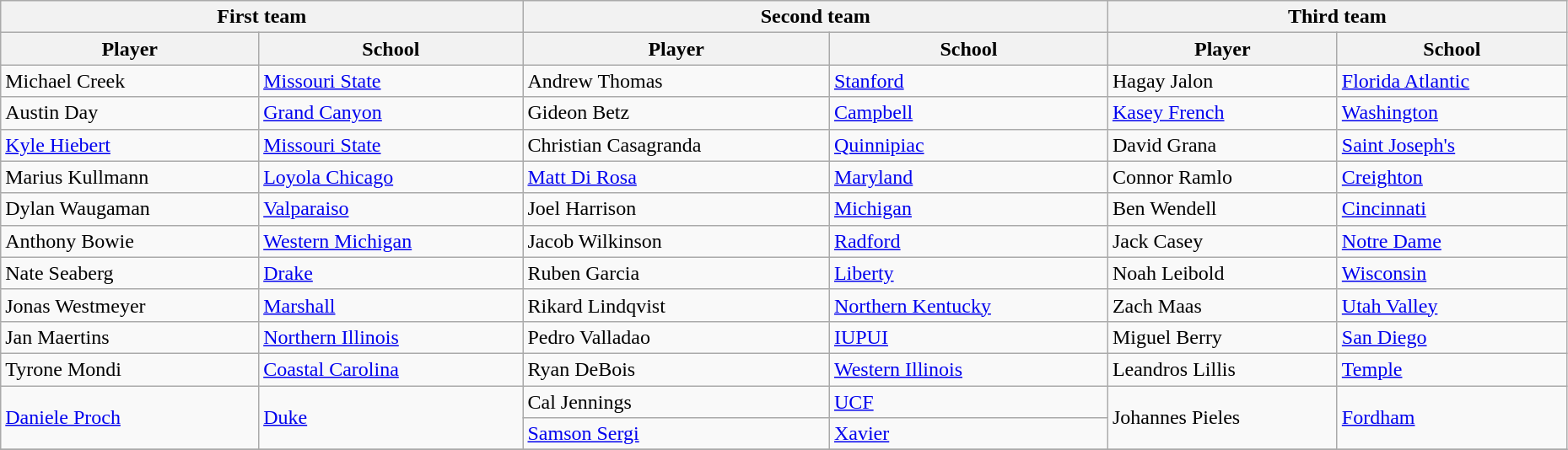<table class="wikitable" style="width:98%;">
<tr>
<th colspan="2">First team</th>
<th colspan="2">Second team</th>
<th colspan="2">Third team</th>
</tr>
<tr>
<th>Player</th>
<th>School</th>
<th>Player</th>
<th>School</th>
<th>Player</th>
<th>School</th>
</tr>
<tr>
<td>Michael Creek</td>
<td><a href='#'>Missouri State</a></td>
<td>Andrew Thomas</td>
<td><a href='#'>Stanford</a></td>
<td>Hagay Jalon</td>
<td><a href='#'>Florida Atlantic</a></td>
</tr>
<tr>
<td>Austin Day</td>
<td><a href='#'>Grand Canyon</a></td>
<td>Gideon Betz</td>
<td><a href='#'>Campbell</a></td>
<td><a href='#'>Kasey French</a></td>
<td><a href='#'>Washington</a></td>
</tr>
<tr>
<td><a href='#'>Kyle Hiebert</a></td>
<td><a href='#'>Missouri State</a></td>
<td>Christian Casagranda</td>
<td><a href='#'>Quinnipiac</a></td>
<td>David Grana</td>
<td><a href='#'>Saint Joseph's</a></td>
</tr>
<tr>
<td>Marius Kullmann</td>
<td><a href='#'>Loyola Chicago</a></td>
<td><a href='#'>Matt Di Rosa</a></td>
<td><a href='#'>Maryland</a></td>
<td>Connor Ramlo</td>
<td><a href='#'>Creighton</a></td>
</tr>
<tr>
<td>Dylan Waugaman</td>
<td><a href='#'>Valparaiso</a></td>
<td>Joel Harrison</td>
<td><a href='#'>Michigan</a></td>
<td>Ben Wendell</td>
<td><a href='#'>Cincinnati</a></td>
</tr>
<tr>
<td>Anthony Bowie</td>
<td><a href='#'>Western Michigan</a></td>
<td>Jacob Wilkinson</td>
<td><a href='#'>Radford</a></td>
<td>Jack Casey</td>
<td><a href='#'>Notre Dame</a></td>
</tr>
<tr>
<td>Nate Seaberg</td>
<td><a href='#'>Drake</a></td>
<td>Ruben Garcia</td>
<td><a href='#'>Liberty</a></td>
<td>Noah Leibold</td>
<td><a href='#'>Wisconsin</a></td>
</tr>
<tr>
<td>Jonas Westmeyer</td>
<td><a href='#'>Marshall</a></td>
<td>Rikard Lindqvist</td>
<td><a href='#'>Northern Kentucky</a></td>
<td>Zach Maas</td>
<td><a href='#'>Utah Valley</a></td>
</tr>
<tr>
<td>Jan Maertins</td>
<td><a href='#'>Northern Illinois</a></td>
<td>Pedro Valladao</td>
<td><a href='#'>IUPUI</a></td>
<td>Miguel Berry</td>
<td><a href='#'>San Diego</a></td>
</tr>
<tr>
<td>Tyrone Mondi</td>
<td><a href='#'>Coastal Carolina</a></td>
<td>Ryan DeBois</td>
<td><a href='#'>Western Illinois</a></td>
<td>Leandros Lillis</td>
<td><a href='#'>Temple</a></td>
</tr>
<tr>
<td rowspan="2"><a href='#'>Daniele Proch</a></td>
<td rowspan="2"><a href='#'>Duke</a></td>
<td>Cal Jennings</td>
<td><a href='#'>UCF</a></td>
<td rowspan="2">Johannes Pieles</td>
<td rowspan="2"><a href='#'>Fordham</a></td>
</tr>
<tr>
<td><a href='#'>Samson Sergi</a></td>
<td><a href='#'>Xavier</a></td>
</tr>
<tr>
</tr>
</table>
